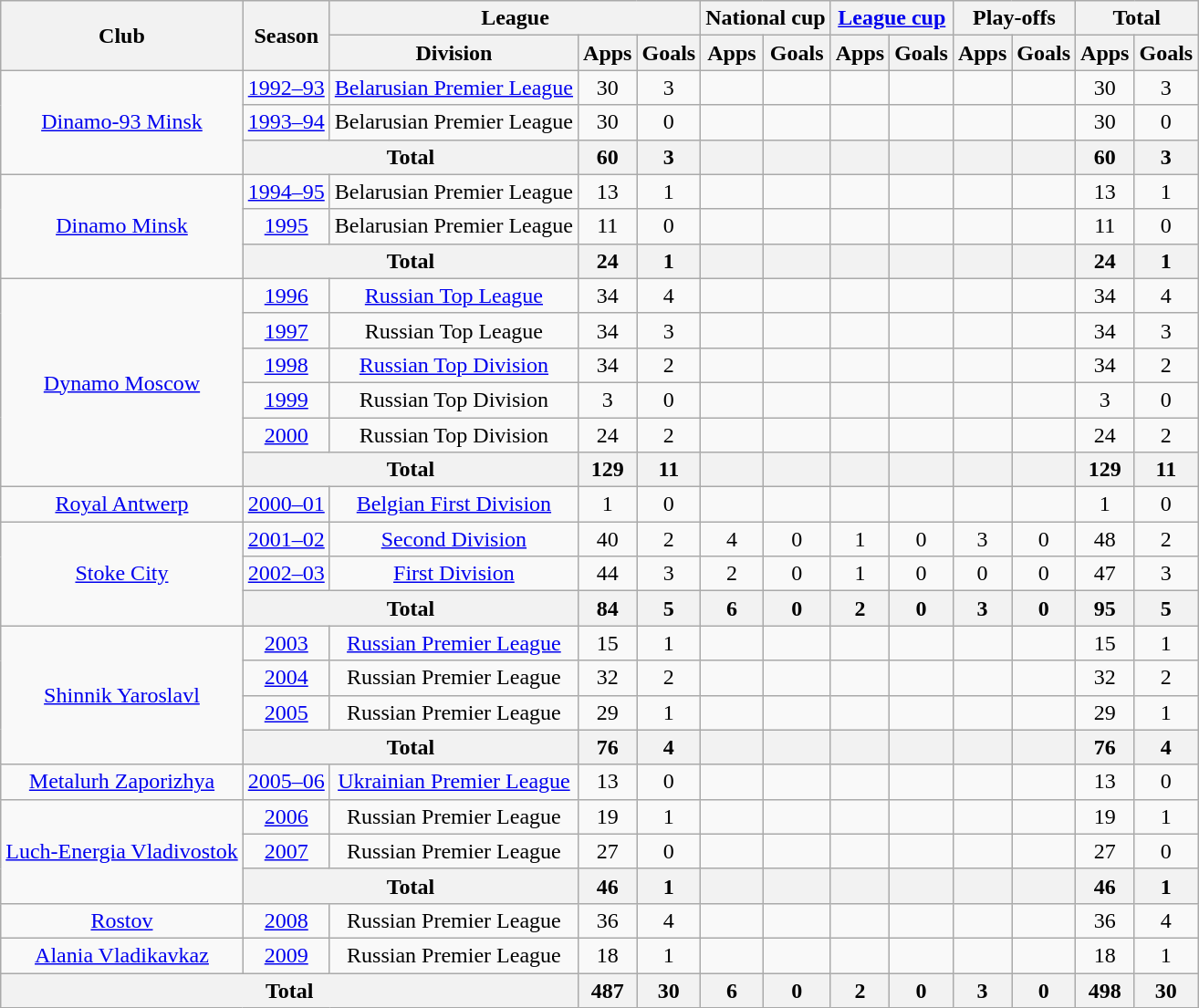<table class="wikitable" style="text-align:center">
<tr>
<th rowspan="2">Club</th>
<th rowspan="2">Season</th>
<th colspan="3">League</th>
<th colspan="2">National cup</th>
<th colspan="2"><a href='#'>League cup</a></th>
<th colspan="2">Play-offs</th>
<th colspan="2">Total</th>
</tr>
<tr>
<th>Division</th>
<th>Apps</th>
<th>Goals</th>
<th>Apps</th>
<th>Goals</th>
<th>Apps</th>
<th>Goals</th>
<th>Apps</th>
<th>Goals</th>
<th>Apps</th>
<th>Goals</th>
</tr>
<tr>
<td rowspan="3"><a href='#'>Dinamo-93 Minsk</a></td>
<td><a href='#'>1992–93</a></td>
<td><a href='#'>Belarusian Premier League</a></td>
<td>30</td>
<td>3</td>
<td></td>
<td></td>
<td></td>
<td></td>
<td></td>
<td></td>
<td>30</td>
<td>3</td>
</tr>
<tr>
<td><a href='#'>1993–94</a></td>
<td>Belarusian Premier League</td>
<td>30</td>
<td>0</td>
<td></td>
<td></td>
<td></td>
<td></td>
<td></td>
<td></td>
<td>30</td>
<td>0</td>
</tr>
<tr>
<th colspan="2">Total</th>
<th>60</th>
<th>3</th>
<th></th>
<th></th>
<th></th>
<th></th>
<th></th>
<th></th>
<th>60</th>
<th>3</th>
</tr>
<tr>
<td rowspan="3"><a href='#'>Dinamo Minsk</a></td>
<td><a href='#'>1994–95</a></td>
<td>Belarusian Premier League</td>
<td>13</td>
<td>1</td>
<td></td>
<td></td>
<td></td>
<td></td>
<td></td>
<td></td>
<td>13</td>
<td>1</td>
</tr>
<tr>
<td><a href='#'>1995</a></td>
<td>Belarusian Premier League</td>
<td>11</td>
<td>0</td>
<td></td>
<td></td>
<td></td>
<td></td>
<td></td>
<td></td>
<td>11</td>
<td>0</td>
</tr>
<tr>
<th colspan="2">Total</th>
<th>24</th>
<th>1</th>
<th></th>
<th></th>
<th></th>
<th></th>
<th></th>
<th></th>
<th>24</th>
<th>1</th>
</tr>
<tr>
<td rowspan="6"><a href='#'>Dynamo Moscow</a></td>
<td><a href='#'>1996</a></td>
<td><a href='#'>Russian Top League</a></td>
<td>34</td>
<td>4</td>
<td></td>
<td></td>
<td></td>
<td></td>
<td></td>
<td></td>
<td>34</td>
<td>4</td>
</tr>
<tr>
<td><a href='#'>1997</a></td>
<td>Russian Top League</td>
<td>34</td>
<td>3</td>
<td></td>
<td></td>
<td></td>
<td></td>
<td></td>
<td></td>
<td>34</td>
<td>3</td>
</tr>
<tr>
<td><a href='#'>1998</a></td>
<td><a href='#'>Russian Top Division</a></td>
<td>34</td>
<td>2</td>
<td></td>
<td></td>
<td></td>
<td></td>
<td></td>
<td></td>
<td>34</td>
<td>2</td>
</tr>
<tr>
<td><a href='#'>1999</a></td>
<td>Russian Top Division</td>
<td>3</td>
<td>0</td>
<td></td>
<td></td>
<td></td>
<td></td>
<td></td>
<td></td>
<td>3</td>
<td>0</td>
</tr>
<tr>
<td><a href='#'>2000</a></td>
<td>Russian Top Division</td>
<td>24</td>
<td>2</td>
<td></td>
<td></td>
<td></td>
<td></td>
<td></td>
<td></td>
<td>24</td>
<td>2</td>
</tr>
<tr>
<th colspan="2">Total</th>
<th>129</th>
<th>11</th>
<th></th>
<th></th>
<th></th>
<th></th>
<th></th>
<th></th>
<th>129</th>
<th>11</th>
</tr>
<tr>
<td><a href='#'>Royal Antwerp</a></td>
<td><a href='#'>2000–01</a></td>
<td><a href='#'>Belgian First Division</a></td>
<td>1</td>
<td>0</td>
<td></td>
<td></td>
<td></td>
<td></td>
<td></td>
<td></td>
<td>1</td>
<td>0</td>
</tr>
<tr>
<td rowspan="3"><a href='#'>Stoke City</a></td>
<td><a href='#'>2001–02</a></td>
<td><a href='#'>Second Division</a></td>
<td>40</td>
<td>2</td>
<td>4</td>
<td>0</td>
<td>1</td>
<td>0</td>
<td>3</td>
<td>0</td>
<td>48</td>
<td>2</td>
</tr>
<tr>
<td><a href='#'>2002–03</a></td>
<td><a href='#'>First Division</a></td>
<td>44</td>
<td>3</td>
<td>2</td>
<td>0</td>
<td>1</td>
<td>0</td>
<td>0</td>
<td>0</td>
<td>47</td>
<td>3</td>
</tr>
<tr>
<th colspan="2">Total</th>
<th>84</th>
<th>5</th>
<th>6</th>
<th>0</th>
<th>2</th>
<th>0</th>
<th>3</th>
<th>0</th>
<th>95</th>
<th>5</th>
</tr>
<tr>
<td rowspan="4"><a href='#'>Shinnik Yaroslavl</a></td>
<td><a href='#'>2003</a></td>
<td><a href='#'>Russian Premier League</a></td>
<td>15</td>
<td>1</td>
<td></td>
<td></td>
<td></td>
<td></td>
<td></td>
<td></td>
<td>15</td>
<td>1</td>
</tr>
<tr>
<td><a href='#'>2004</a></td>
<td>Russian Premier League</td>
<td>32</td>
<td>2</td>
<td></td>
<td></td>
<td></td>
<td></td>
<td></td>
<td></td>
<td>32</td>
<td>2</td>
</tr>
<tr>
<td><a href='#'>2005</a></td>
<td>Russian Premier League</td>
<td>29</td>
<td>1</td>
<td></td>
<td></td>
<td></td>
<td></td>
<td></td>
<td></td>
<td>29</td>
<td>1</td>
</tr>
<tr>
<th colspan="2">Total</th>
<th>76</th>
<th>4</th>
<th></th>
<th></th>
<th></th>
<th></th>
<th></th>
<th></th>
<th>76</th>
<th>4</th>
</tr>
<tr>
<td><a href='#'>Metalurh Zaporizhya</a></td>
<td><a href='#'>2005–06</a></td>
<td><a href='#'>Ukrainian Premier League</a></td>
<td>13</td>
<td>0</td>
<td></td>
<td></td>
<td></td>
<td></td>
<td></td>
<td></td>
<td>13</td>
<td>0</td>
</tr>
<tr>
<td rowspan="3"><a href='#'>Luch-Energia Vladivostok</a></td>
<td><a href='#'>2006</a></td>
<td>Russian Premier League</td>
<td>19</td>
<td>1</td>
<td></td>
<td></td>
<td></td>
<td></td>
<td></td>
<td></td>
<td>19</td>
<td>1</td>
</tr>
<tr>
<td><a href='#'>2007</a></td>
<td>Russian Premier League</td>
<td>27</td>
<td>0</td>
<td></td>
<td></td>
<td></td>
<td></td>
<td></td>
<td></td>
<td>27</td>
<td>0</td>
</tr>
<tr>
<th colspan="2">Total</th>
<th>46</th>
<th>1</th>
<th></th>
<th></th>
<th></th>
<th></th>
<th></th>
<th></th>
<th>46</th>
<th>1</th>
</tr>
<tr>
<td><a href='#'>Rostov</a></td>
<td><a href='#'>2008</a></td>
<td>Russian Premier League</td>
<td>36</td>
<td>4</td>
<td></td>
<td></td>
<td></td>
<td></td>
<td></td>
<td></td>
<td>36</td>
<td>4</td>
</tr>
<tr>
<td><a href='#'>Alania Vladikavkaz</a></td>
<td><a href='#'>2009</a></td>
<td>Russian Premier League</td>
<td>18</td>
<td>1</td>
<td></td>
<td></td>
<td></td>
<td></td>
<td></td>
<td></td>
<td>18</td>
<td>1</td>
</tr>
<tr>
<th colspan="3">Total</th>
<th>487</th>
<th>30</th>
<th>6</th>
<th>0</th>
<th>2</th>
<th>0</th>
<th>3</th>
<th>0</th>
<th>498</th>
<th>30</th>
</tr>
</table>
